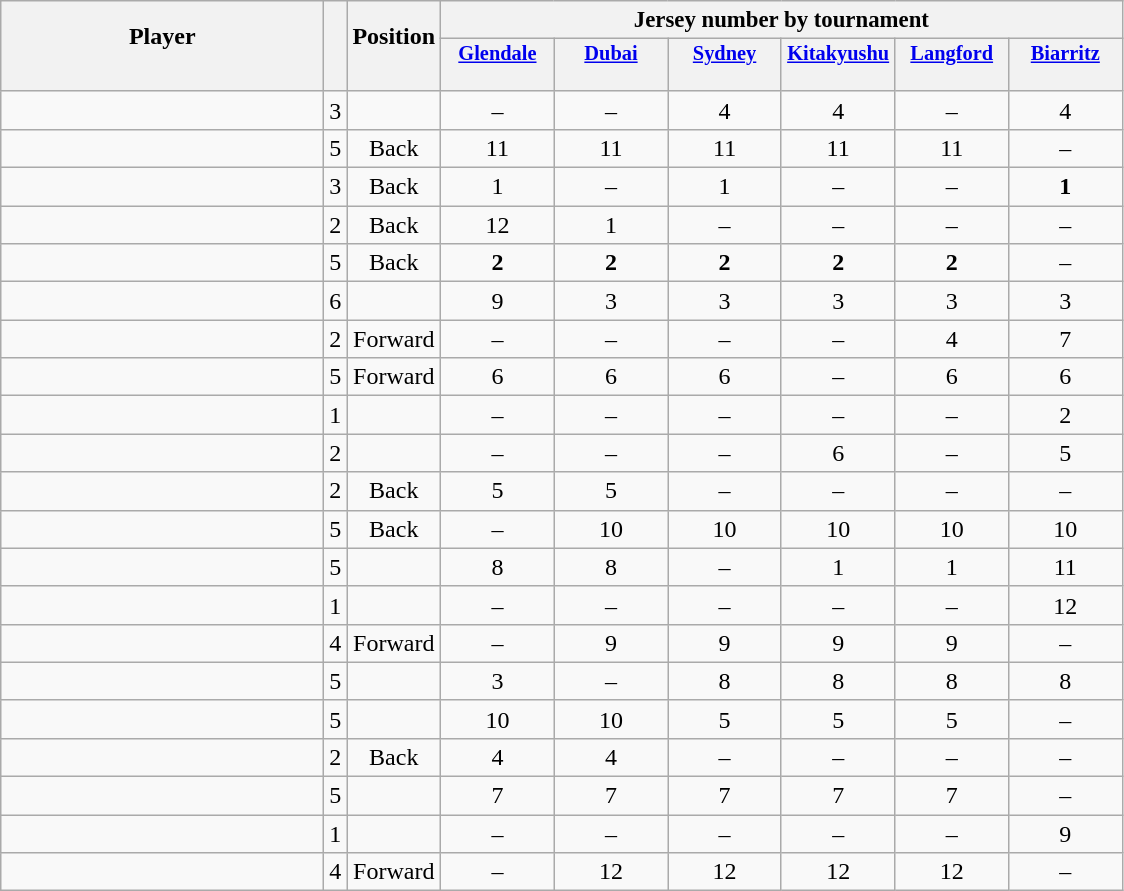<table class="wikitable sortable" style="text-align:center;">
<tr>
<th rowspan=2 style="border-bottom:0px; width:13em;">Player</th>
<th rowspan=2 style="border-bottom:0px;"></th>
<th rowspan=2 style="border-bottom:0px;">Position</th>
<th colspan=6 style="font-size:95%;">Jersey number by tournament</th>
</tr>
<tr>
<th style="vertical-align:top; width:5.2em; border-bottom:0; padding:2px; font-size:85%;"><a href='#'>Glendale</a></th>
<th style="vertical-align:top; width:5.2em; border-bottom:0; padding:2px; font-size:85%;"><a href='#'>Dubai</a></th>
<th style="vertical-align:top; width:5.2em; border-bottom:0; padding:2px; font-size:85%;"><a href='#'>Sydney</a></th>
<th style="vertical-align:top; width:5.2em; border-bottom:0; padding:2px; font-size:85%;"><a href='#'>Kitakyushu</a></th>
<th style="vertical-align:top; width:5.2em; border-bottom:0; padding:2px; font-size:85%;"><a href='#'>Langford</a></th>
<th style="vertical-align:top; width:5.2em; border-bottom:0; padding:2px; font-size:85%;"><a href='#'>Biarritz</a></th>
</tr>
<tr style="line-height:8px;">
<th style="border-top:0;"> </th>
<th style="border-top:0;"></th>
<th style="border-top:0;"></th>
<th data-sort-type="number" style="border-top:0;"></th>
<th data-sort-type="number" style="border-top:0;"></th>
<th data-sort-type="number" style="border-top:0;"></th>
<th data-sort-type="number" style="border-top:0;"></th>
<th data-sort-type="number" style="border-top:0;"></th>
<th data-sort-type="number" style="border-top:0;"></th>
</tr>
<tr>
<td align=left></td>
<td>3</td>
<td></td>
<td>–</td>
<td>–</td>
<td>4</td>
<td>4</td>
<td>–</td>
<td>4</td>
</tr>
<tr>
<td align=left></td>
<td>5</td>
<td>Back</td>
<td>11</td>
<td>11</td>
<td>11</td>
<td>11</td>
<td>11</td>
<td>–</td>
</tr>
<tr>
<td align=left></td>
<td>3</td>
<td>Back</td>
<td>1</td>
<td>–</td>
<td>1</td>
<td>–</td>
<td>–</td>
<td><strong>1</strong></td>
</tr>
<tr>
<td align=left></td>
<td>2</td>
<td>Back</td>
<td>12</td>
<td>1</td>
<td>–</td>
<td>–</td>
<td>–</td>
<td>–</td>
</tr>
<tr>
<td align=left></td>
<td>5</td>
<td>Back</td>
<td><strong>2</strong></td>
<td><strong>2</strong></td>
<td><strong>2</strong></td>
<td><strong>2</strong></td>
<td><strong>2</strong></td>
<td>–</td>
</tr>
<tr>
<td align=left></td>
<td>6</td>
<td></td>
<td>9</td>
<td>3</td>
<td>3</td>
<td>3</td>
<td>3</td>
<td>3</td>
</tr>
<tr>
<td align=left></td>
<td>2</td>
<td>Forward</td>
<td>–</td>
<td>–</td>
<td>–</td>
<td>–</td>
<td>4</td>
<td>7</td>
</tr>
<tr>
<td align=left></td>
<td>5</td>
<td>Forward</td>
<td>6</td>
<td>6</td>
<td>6</td>
<td>–</td>
<td>6</td>
<td>6</td>
</tr>
<tr>
<td align=left></td>
<td>1</td>
<td></td>
<td>–</td>
<td>–</td>
<td>–</td>
<td>–</td>
<td>–</td>
<td>2</td>
</tr>
<tr>
<td align=left></td>
<td>2</td>
<td></td>
<td>–</td>
<td>–</td>
<td>–</td>
<td>6</td>
<td>–</td>
<td>5</td>
</tr>
<tr>
<td align=left></td>
<td>2</td>
<td>Back</td>
<td>5</td>
<td>5</td>
<td>–</td>
<td>–</td>
<td>–</td>
<td>–</td>
</tr>
<tr>
<td align=left></td>
<td>5</td>
<td>Back</td>
<td>–</td>
<td>10</td>
<td>10</td>
<td>10</td>
<td>10</td>
<td>10</td>
</tr>
<tr>
<td align=left></td>
<td>5</td>
<td></td>
<td>8</td>
<td>8</td>
<td>–</td>
<td>1</td>
<td>1</td>
<td>11</td>
</tr>
<tr>
<td align=left></td>
<td>1</td>
<td></td>
<td>–</td>
<td>–</td>
<td>–</td>
<td>–</td>
<td>–</td>
<td>12</td>
</tr>
<tr>
<td align=left></td>
<td>4</td>
<td>Forward</td>
<td>–</td>
<td>9</td>
<td>9</td>
<td>9</td>
<td>9</td>
<td>–</td>
</tr>
<tr>
<td align=left></td>
<td>5</td>
<td></td>
<td>3</td>
<td>–</td>
<td>8</td>
<td>8</td>
<td>8</td>
<td>8</td>
</tr>
<tr>
<td align=left></td>
<td>5</td>
<td></td>
<td>10</td>
<td>10</td>
<td>5</td>
<td>5</td>
<td>5</td>
<td>–</td>
</tr>
<tr>
<td align=left></td>
<td>2</td>
<td>Back</td>
<td>4</td>
<td>4</td>
<td>–</td>
<td>–</td>
<td>–</td>
<td>–</td>
</tr>
<tr>
<td align=left></td>
<td>5</td>
<td></td>
<td>7</td>
<td>7</td>
<td>7</td>
<td>7</td>
<td>7</td>
<td>–</td>
</tr>
<tr>
<td align=left></td>
<td>1</td>
<td></td>
<td>–</td>
<td>–</td>
<td>–</td>
<td>–</td>
<td>–</td>
<td>9</td>
</tr>
<tr>
<td align=left></td>
<td>4</td>
<td>Forward</td>
<td>–</td>
<td>12</td>
<td>12</td>
<td>12</td>
<td>12</td>
<td>–</td>
</tr>
</table>
